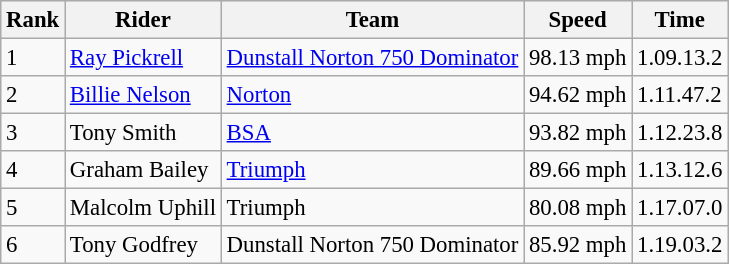<table class="wikitable" style="font-size: 95%;">
<tr style="background:#efefef;">
<th>Rank</th>
<th>Rider</th>
<th>Team</th>
<th>Speed</th>
<th>Time</th>
</tr>
<tr>
<td>1</td>
<td> <a href='#'>Ray Pickrell</a></td>
<td><a href='#'>Dunstall Norton 750 Dominator</a></td>
<td>98.13 mph</td>
<td>1.09.13.2</td>
</tr>
<tr>
<td>2</td>
<td> <a href='#'>Billie Nelson</a></td>
<td><a href='#'> Norton</a></td>
<td>94.62 mph</td>
<td>1.11.47.2</td>
</tr>
<tr>
<td>3</td>
<td> Tony Smith</td>
<td><a href='#'>BSA</a></td>
<td>93.82 mph</td>
<td>1.12.23.8</td>
</tr>
<tr>
<td>4</td>
<td> Graham Bailey</td>
<td><a href='#'>Triumph</a></td>
<td>89.66 mph</td>
<td>1.13.12.6</td>
</tr>
<tr>
<td>5</td>
<td> Malcolm Uphill</td>
<td>Triumph</td>
<td>80.08 mph</td>
<td>1.17.07.0</td>
</tr>
<tr>
<td>6</td>
<td> Tony Godfrey</td>
<td>Dunstall Norton 750 Dominator</td>
<td>85.92 mph</td>
<td>1.19.03.2</td>
</tr>
</table>
